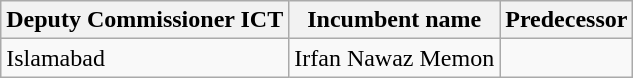<table class="wikitable">
<tr>
<th>Deputy Commissioner ICT</th>
<th>Incumbent name</th>
<th>Predecessor</th>
</tr>
<tr>
<td>Islamabad</td>
<td>Irfan Nawaz Memon</td>
<td></td>
</tr>
</table>
